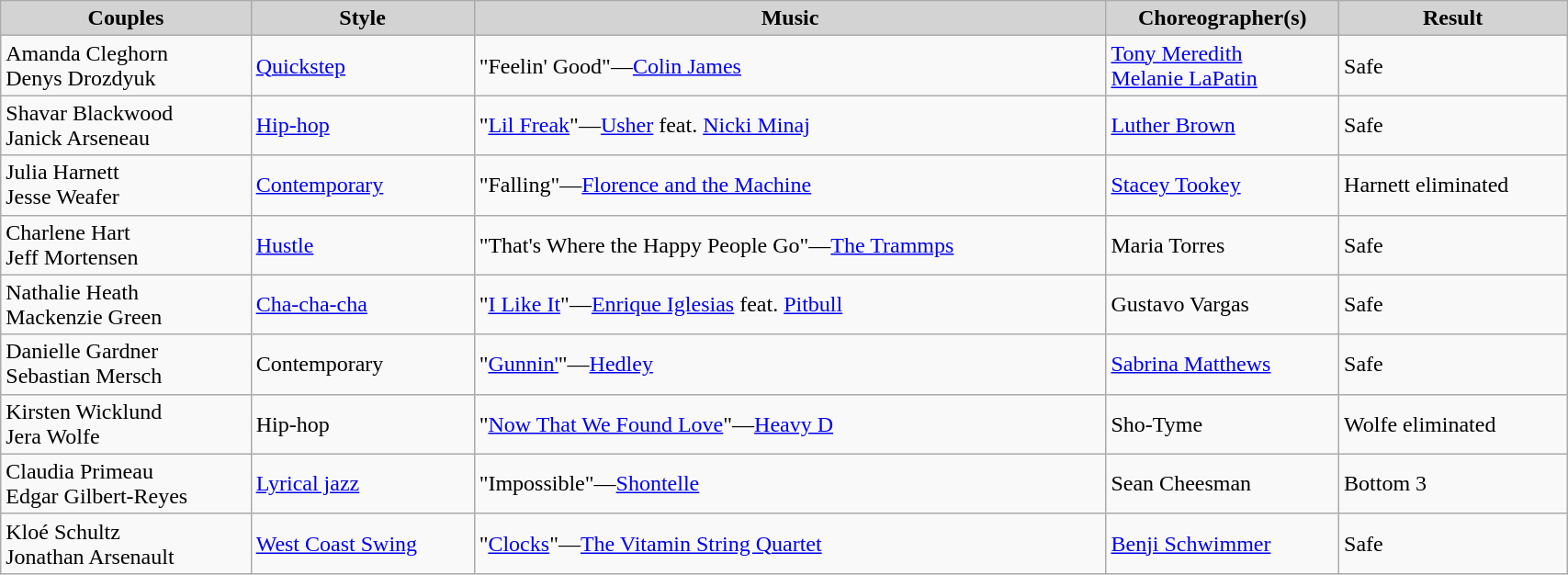<table class="wikitable" width="90%">
<tr bgcolor="lightgrey">
<td align="center"><strong>Couples</strong></td>
<td align="center"><strong>Style</strong></td>
<td align="center"><strong>Music</strong></td>
<td align="center"><strong>Choreographer(s)</strong></td>
<td align="center"><strong>Result</strong></td>
</tr>
<tr>
<td>Amanda Cleghorn<br>Denys Drozdyuk</td>
<td><a href='#'>Quickstep</a></td>
<td>"Feelin' Good"—<a href='#'>Colin James</a></td>
<td><a href='#'>Tony Meredith</a><br><a href='#'>Melanie LaPatin</a></td>
<td>Safe</td>
</tr>
<tr>
<td>Shavar Blackwood<br>Janick Arseneau</td>
<td><a href='#'>Hip-hop</a></td>
<td>"<a href='#'>Lil Freak</a>"—<a href='#'>Usher</a> feat. <a href='#'>Nicki Minaj</a></td>
<td><a href='#'>Luther Brown</a></td>
<td>Safe</td>
</tr>
<tr>
<td>Julia Harnett<br>Jesse Weafer</td>
<td><a href='#'>Contemporary</a></td>
<td>"Falling"—<a href='#'>Florence and the Machine</a></td>
<td><a href='#'>Stacey Tookey</a></td>
<td>Harnett eliminated</td>
</tr>
<tr>
<td>Charlene Hart<br>Jeff Mortensen</td>
<td><a href='#'>Hustle</a></td>
<td>"That's Where the Happy People Go"—<a href='#'>The Trammps</a></td>
<td>Maria Torres</td>
<td>Safe</td>
</tr>
<tr>
<td>Nathalie Heath<br>Mackenzie Green</td>
<td><a href='#'>Cha-cha-cha</a></td>
<td>"<a href='#'>I Like It</a>"—<a href='#'>Enrique Iglesias</a> feat. <a href='#'>Pitbull</a></td>
<td>Gustavo Vargas</td>
<td>Safe</td>
</tr>
<tr>
<td>Danielle Gardner<br>Sebastian Mersch</td>
<td>Contemporary</td>
<td>"<a href='#'>Gunnin'</a>"—<a href='#'>Hedley</a></td>
<td><a href='#'>Sabrina Matthews</a></td>
<td>Safe</td>
</tr>
<tr>
<td>Kirsten Wicklund<br>Jera Wolfe</td>
<td>Hip-hop</td>
<td>"<a href='#'>Now That We Found Love</a>"—<a href='#'>Heavy D</a></td>
<td>Sho-Tyme</td>
<td>Wolfe eliminated</td>
</tr>
<tr>
<td>Claudia Primeau<br>Edgar Gilbert-Reyes</td>
<td><a href='#'>Lyrical jazz</a></td>
<td>"Impossible"—<a href='#'>Shontelle</a></td>
<td>Sean Cheesman</td>
<td>Bottom 3</td>
</tr>
<tr>
<td>Kloé Schultz<br>Jonathan Arsenault</td>
<td><a href='#'>West Coast Swing</a></td>
<td>"<a href='#'>Clocks</a>"—<a href='#'>The Vitamin String Quartet</a></td>
<td><a href='#'>Benji Schwimmer</a></td>
<td>Safe</td>
</tr>
</table>
